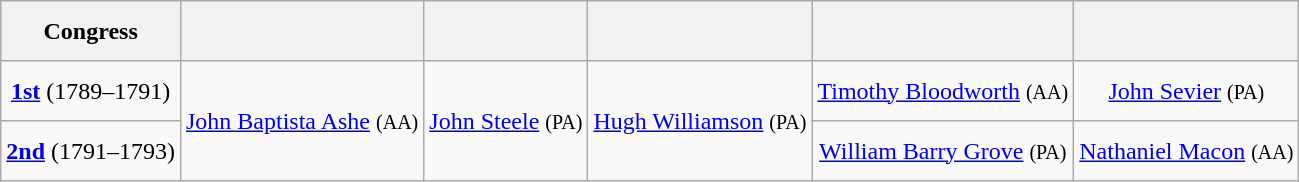<table class=wikitable style="text-align:center">
<tr style="height:2.5em">
<th>Congress</th>
<th></th>
<th></th>
<th></th>
<th></th>
<th></th>
</tr>
<tr style="height:2.5em">
<td><strong><a href='#'>1st</a></strong> (1789–1791)</td>
<td rowspan=2 ><a href='#'>John Baptista Ashe</a> <small>(AA)</small></td>
<td rowspan=2 ><a href='#'>John Steele</a> <small>(PA)</small></td>
<td rowspan=2 ><a href='#'>Hugh Williamson</a> <small>(PA)</small></td>
<td><a href='#'>Timothy Bloodworth</a> <small>(AA)</small></td>
<td><a href='#'>John Sevier</a> <small>(PA)</small></td>
</tr>
<tr style="height:2.5em">
<td><strong><a href='#'>2nd</a></strong> (1791–1793)</td>
<td><a href='#'>William Barry Grove</a> <small>(PA)</small></td>
<td><a href='#'>Nathaniel Macon</a> <small>(AA)</small></td>
</tr>
</table>
